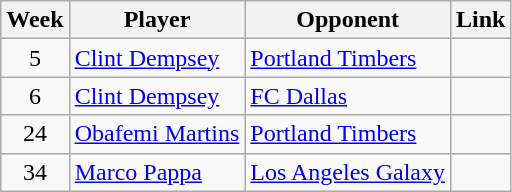<table class=wikitable>
<tr>
<th>Week</th>
<th>Player</th>
<th>Opponent</th>
<th>Link</th>
</tr>
<tr>
<td align=center>5</td>
<td> <a href='#'>Clint Dempsey</a></td>
<td><a href='#'>Portland Timbers</a></td>
<td></td>
</tr>
<tr>
<td align=center>6</td>
<td> <a href='#'>Clint Dempsey</a></td>
<td><a href='#'>FC Dallas</a></td>
<td></td>
</tr>
<tr>
<td align=center>24</td>
<td> <a href='#'>Obafemi Martins</a></td>
<td><a href='#'>Portland Timbers</a></td>
<td></td>
</tr>
<tr>
<td align=center>34</td>
<td> <a href='#'>Marco Pappa</a></td>
<td><a href='#'>Los Angeles Galaxy</a></td>
<td></td>
</tr>
</table>
